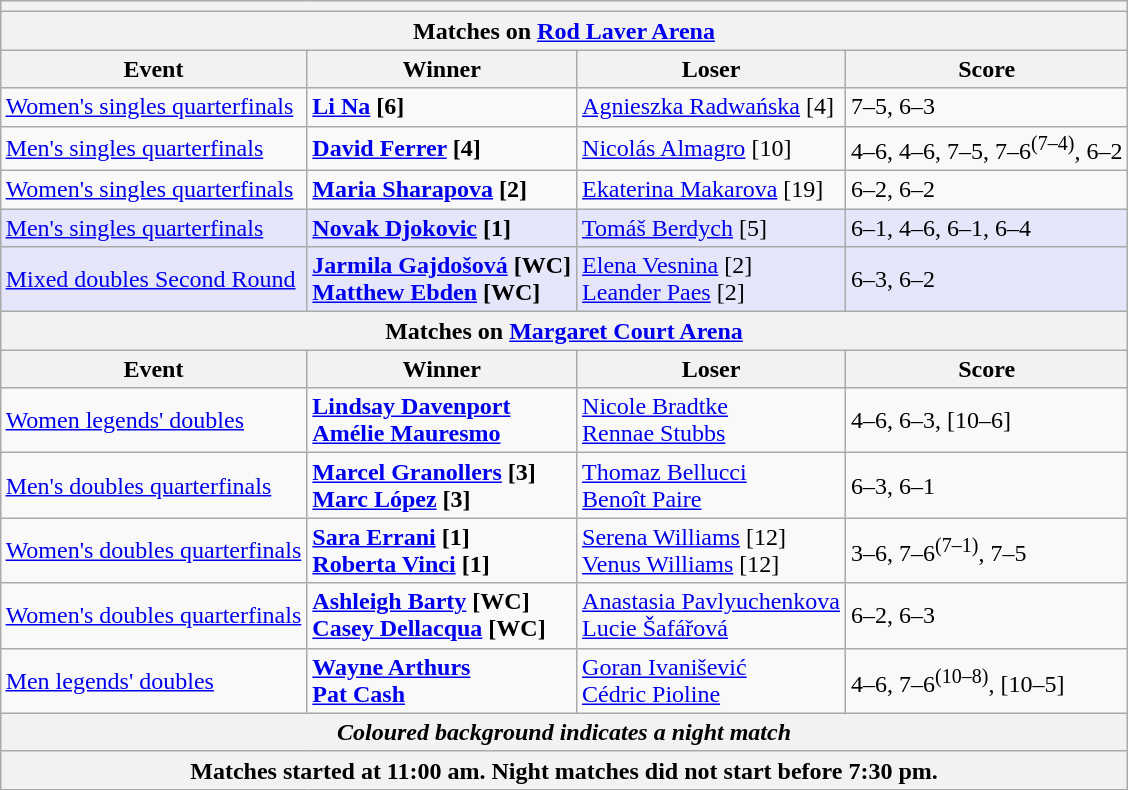<table class="wikitable collapsible uncollapsed" style="margin:1em auto;">
<tr>
<th colspan=4></th>
</tr>
<tr>
<th colspan=4><strong>Matches on <a href='#'>Rod Laver Arena</a></strong></th>
</tr>
<tr>
<th>Event</th>
<th>Winner</th>
<th>Loser</th>
<th>Score</th>
</tr>
<tr>
<td><a href='#'>Women's singles quarterfinals</a></td>
<td><strong> <a href='#'>Li Na</a> [6]</strong></td>
<td> <a href='#'>Agnieszka Radwańska</a> [4]</td>
<td>7–5, 6–3</td>
</tr>
<tr>
<td><a href='#'>Men's singles quarterfinals</a></td>
<td><strong> <a href='#'>David Ferrer</a> [4]</strong></td>
<td> <a href='#'>Nicolás Almagro</a> [10]</td>
<td>4–6, 4–6, 7–5, 7–6<sup>(7–4)</sup>, 6–2</td>
</tr>
<tr>
<td><a href='#'>Women's singles quarterfinals</a></td>
<td><strong> <a href='#'>Maria Sharapova</a> [2]</strong></td>
<td> <a href='#'>Ekaterina Makarova</a> [19]</td>
<td>6–2, 6–2</td>
</tr>
<tr bgcolor=lavender>
<td><a href='#'>Men's singles quarterfinals</a></td>
<td><strong> <a href='#'>Novak Djokovic</a> [1]</strong></td>
<td> <a href='#'>Tomáš Berdych</a> [5]</td>
<td>6–1, 4–6, 6–1, 6–4</td>
</tr>
<tr bgcolor=lavender>
<td><a href='#'>Mixed doubles Second Round</a></td>
<td><strong> <a href='#'>Jarmila Gajdošová</a> [WC] <br>  <a href='#'>Matthew Ebden</a> [WC]</strong></td>
<td> <a href='#'>Elena Vesnina</a> [2] <br>  <a href='#'>Leander Paes</a> [2]</td>
<td>6–3, 6–2</td>
</tr>
<tr>
<th colspan=4><strong>Matches on <a href='#'>Margaret Court Arena</a></strong></th>
</tr>
<tr>
<th>Event</th>
<th>Winner</th>
<th>Loser</th>
<th>Score</th>
</tr>
<tr>
<td><a href='#'>Women legends' doubles</a></td>
<td><strong> <a href='#'>Lindsay Davenport</a> <br>  <a href='#'>Amélie Mauresmo</a></strong></td>
<td> <a href='#'>Nicole Bradtke</a> <br>  <a href='#'>Rennae Stubbs</a></td>
<td>4–6, 6–3, [10–6]</td>
</tr>
<tr>
<td><a href='#'>Men's doubles quarterfinals</a></td>
<td><strong> <a href='#'>Marcel Granollers</a> [3] <br>  <a href='#'>Marc López</a> [3]</strong></td>
<td> <a href='#'>Thomaz Bellucci</a> <br>  <a href='#'>Benoît Paire</a></td>
<td>6–3, 6–1</td>
</tr>
<tr>
<td><a href='#'>Women's doubles quarterfinals</a></td>
<td><strong> <a href='#'>Sara Errani</a> [1] <br>  <a href='#'>Roberta Vinci</a> [1]</strong></td>
<td> <a href='#'>Serena Williams</a> [12] <br>  <a href='#'>Venus Williams</a> [12]</td>
<td>3–6, 7–6<sup>(7–1)</sup>, 7–5</td>
</tr>
<tr>
<td><a href='#'>Women's doubles quarterfinals</a></td>
<td><strong> <a href='#'>Ashleigh Barty</a> [WC] <br>  <a href='#'>Casey Dellacqua</a> [WC]</strong></td>
<td> <a href='#'>Anastasia Pavlyuchenkova</a> <br>  <a href='#'>Lucie Šafářová</a></td>
<td>6–2, 6–3</td>
</tr>
<tr>
<td><a href='#'>Men legends' doubles</a></td>
<td><strong> <a href='#'>Wayne Arthurs</a> <br>  <a href='#'>Pat Cash</a></strong></td>
<td> <a href='#'>Goran Ivanišević</a> <br>  <a href='#'>Cédric Pioline</a></td>
<td>4–6, 7–6<sup>(10–8)</sup>, [10–5]</td>
</tr>
<tr>
<th colspan=4><em>Coloured background indicates a night match</em></th>
</tr>
<tr>
<th colspan=4>Matches started at 11:00 am. Night matches did not start before 7:30 pm.</th>
</tr>
</table>
